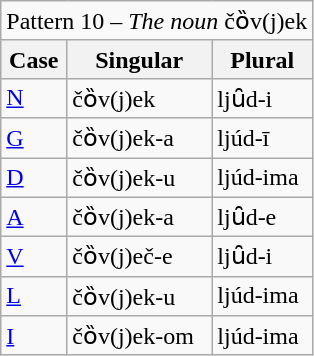<table class="wikitable">
<tr>
<td colspan="3">Pattern 10 – <em>The noun</em> čȍv(j)ek</td>
</tr>
<tr>
<th>Case</th>
<th>Singular</th>
<th>Plural</th>
</tr>
<tr>
<td><a href='#'>N</a></td>
<td>čȍv(j)ek</td>
<td>ljȗd-i</td>
</tr>
<tr>
<td><a href='#'>G</a></td>
<td>čȍv(j)ek-a</td>
<td>ljúd-ī</td>
</tr>
<tr>
<td><a href='#'>D</a></td>
<td>čȍv(j)ek-u</td>
<td>ljúd-ima</td>
</tr>
<tr>
<td><a href='#'>A</a></td>
<td>čȍv(j)ek-a</td>
<td>ljȗd-e</td>
</tr>
<tr>
<td><a href='#'>V</a></td>
<td>čȍv(j)eč-e</td>
<td>ljȗd-i</td>
</tr>
<tr>
<td><a href='#'>L</a></td>
<td>čȍv(j)ek-u</td>
<td>ljúd-ima</td>
</tr>
<tr>
<td><a href='#'>I</a></td>
<td>čȍv(j)ek-om</td>
<td>ljúd-ima</td>
</tr>
</table>
